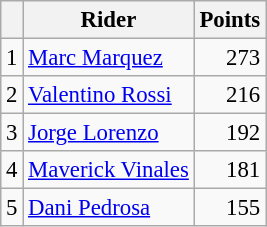<table class="wikitable" style="font-size: 95%;">
<tr>
<th></th>
<th>Rider</th>
<th>Points</th>
</tr>
<tr>
<td align=center>1</td>
<td> <a href='#'>Marc Marquez</a></td>
<td align=right>273</td>
</tr>
<tr>
<td align=center>2</td>
<td> <a href='#'>Valentino Rossi</a></td>
<td align=right>216</td>
</tr>
<tr>
<td align=center>3</td>
<td> <a href='#'>Jorge Lorenzo</a></td>
<td align=right>192</td>
</tr>
<tr>
<td align=center>4</td>
<td> <a href='#'>Maverick Vinales</a></td>
<td align=right>181</td>
</tr>
<tr>
<td align=center>5</td>
<td> <a href='#'>Dani Pedrosa</a></td>
<td align=right>155</td>
</tr>
</table>
